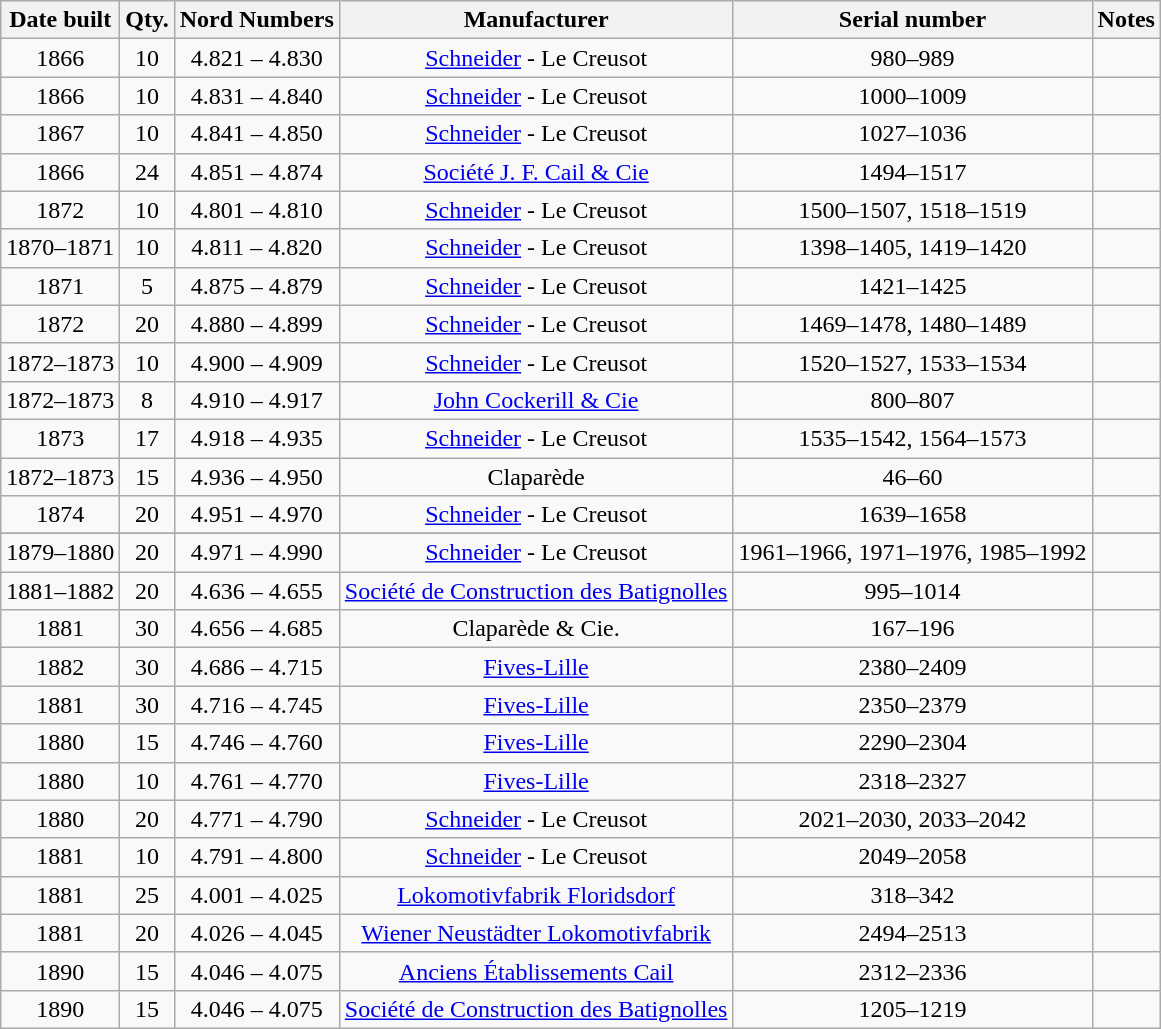<table class="wikitable sortable" style=text-align:center>
<tr>
<th>Date built</th>
<th>Qty.</th>
<th>Nord Numbers</th>
<th>Manufacturer</th>
<th>Serial number</th>
<th>Notes</th>
</tr>
<tr>
<td>1866</td>
<td>10</td>
<td>4.821 – 4.830</td>
<td><a href='#'>Schneider</a> - Le Creusot</td>
<td>980–989</td>
<td align=left></td>
</tr>
<tr>
<td>1866</td>
<td>10</td>
<td>4.831 – 4.840</td>
<td><a href='#'>Schneider</a> - Le Creusot</td>
<td>1000–1009</td>
<td align=left></td>
</tr>
<tr>
<td>1867</td>
<td>10</td>
<td>4.841 – 4.850</td>
<td><a href='#'>Schneider</a> - Le Creusot</td>
<td>1027–1036</td>
<td align=left></td>
</tr>
<tr>
<td>1866</td>
<td>24</td>
<td>4.851 – 4.874</td>
<td><a href='#'>Société J. F. Cail & Cie</a></td>
<td>1494–1517</td>
<td align=left></td>
</tr>
<tr>
<td>1872</td>
<td>10</td>
<td>4.801 – 4.810</td>
<td><a href='#'>Schneider</a> - Le Creusot</td>
<td>1500–1507, 1518–1519</td>
<td align=left></td>
</tr>
<tr>
<td>1870–1871</td>
<td>10</td>
<td>4.811 – 4.820</td>
<td><a href='#'>Schneider</a> - Le Creusot</td>
<td>1398–1405, 1419–1420</td>
<td align=left></td>
</tr>
<tr>
<td>1871</td>
<td>5</td>
<td>4.875 – 4.879</td>
<td><a href='#'>Schneider</a> - Le Creusot</td>
<td>1421–1425</td>
<td align=left></td>
</tr>
<tr>
<td>1872</td>
<td>20</td>
<td>4.880 – 4.899</td>
<td><a href='#'>Schneider</a> - Le Creusot</td>
<td>1469–1478, 1480–1489</td>
<td align=left></td>
</tr>
<tr>
<td>1872–1873</td>
<td>10</td>
<td>4.900 – 4.909</td>
<td><a href='#'>Schneider</a> - Le Creusot</td>
<td>1520–1527, 1533–1534</td>
<td align=left></td>
</tr>
<tr>
<td>1872–1873</td>
<td>8</td>
<td>4.910 – 4.917</td>
<td><a href='#'>John Cockerill & Cie</a></td>
<td>800–807</td>
<td align=left></td>
</tr>
<tr>
<td>1873</td>
<td>17</td>
<td>4.918 – 4.935</td>
<td><a href='#'>Schneider</a> - Le Creusot</td>
<td>1535–1542, 1564–1573</td>
<td align=left></td>
</tr>
<tr>
<td>1872–1873</td>
<td>15</td>
<td>4.936 – 4.950</td>
<td>Claparède</td>
<td>46–60</td>
<td align=left></td>
</tr>
<tr>
<td>1874</td>
<td>20</td>
<td>4.951 – 4.970</td>
<td><a href='#'>Schneider</a> - Le Creusot</td>
<td>1639–1658</td>
<td align=left></td>
</tr>
<tr>
</tr>
<tr>
<td>1879–1880</td>
<td>20</td>
<td>4.971 – 4.990</td>
<td><a href='#'>Schneider</a> - Le Creusot</td>
<td>1961–1966, 1971–1976, 1985–1992</td>
<td align=left></td>
</tr>
<tr>
<td>1881–1882</td>
<td>20</td>
<td>4.636 – 4.655</td>
<td><a href='#'>Société de Construction des Batignolles</a></td>
<td>995–1014</td>
<td align=left></td>
</tr>
<tr>
<td>1881</td>
<td>30</td>
<td>4.656 – 4.685</td>
<td>Claparède & Cie.</td>
<td>167–196</td>
<td align=left></td>
</tr>
<tr>
<td>1882</td>
<td>30</td>
<td>4.686 – 4.715</td>
<td><a href='#'>Fives-Lille</a></td>
<td>2380–2409</td>
<td align=left></td>
</tr>
<tr>
<td>1881</td>
<td>30</td>
<td>4.716 – 4.745</td>
<td><a href='#'>Fives-Lille</a></td>
<td>2350–2379</td>
<td align=left></td>
</tr>
<tr>
<td>1880</td>
<td>15</td>
<td>4.746 – 4.760</td>
<td><a href='#'>Fives-Lille</a></td>
<td>2290–2304</td>
<td align=left></td>
</tr>
<tr>
<td>1880</td>
<td>10</td>
<td>4.761 – 4.770</td>
<td><a href='#'>Fives-Lille</a></td>
<td>2318–2327</td>
<td align=left></td>
</tr>
<tr>
<td>1880</td>
<td>20</td>
<td>4.771 – 4.790</td>
<td><a href='#'>Schneider</a> - Le Creusot</td>
<td>2021–2030, 2033–2042</td>
<td align=left></td>
</tr>
<tr>
<td>1881</td>
<td>10</td>
<td>4.791 – 4.800</td>
<td><a href='#'>Schneider</a> - Le Creusot</td>
<td>2049–2058</td>
<td align=left></td>
</tr>
<tr>
<td>1881</td>
<td>25</td>
<td>4.001 – 4.025</td>
<td><a href='#'>Lokomotivfabrik Floridsdorf</a></td>
<td>318–342</td>
<td align=left></td>
</tr>
<tr>
<td>1881</td>
<td>20</td>
<td>4.026 – 4.045</td>
<td><a href='#'>Wiener Neustädter Lokomotivfabrik</a></td>
<td>2494–2513</td>
<td align=left></td>
</tr>
<tr>
<td>1890</td>
<td>15</td>
<td>4.046 – 4.075</td>
<td><a href='#'>Anciens Établissements Cail</a></td>
<td>2312–2336</td>
<td align=left></td>
</tr>
<tr>
<td>1890</td>
<td>15</td>
<td>4.046 – 4.075</td>
<td><a href='#'>Société de Construction des Batignolles </a></td>
<td>1205–1219</td>
<td align=left></td>
</tr>
</table>
